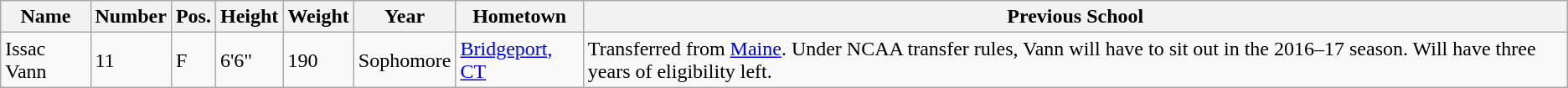<table class="wikitable sortable" border="1">
<tr>
<th>Name</th>
<th>Number</th>
<th>Pos.</th>
<th>Height</th>
<th>Weight</th>
<th>Year</th>
<th>Hometown</th>
<th class="unsortable">Previous School</th>
</tr>
<tr>
<td>Issac Vann</td>
<td>11</td>
<td>F</td>
<td>6'6"</td>
<td>190</td>
<td>Sophomore</td>
<td><a href='#'>Bridgeport, CT</a></td>
<td>Transferred from <a href='#'>Maine</a>. Under NCAA transfer rules, Vann will have to sit out in the 2016–17 season. Will have three years of eligibility left.</td>
</tr>
</table>
